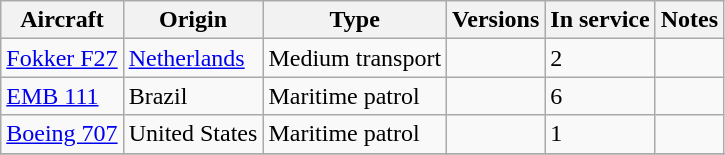<table class="wikitable">
<tr>
<th>Aircraft</th>
<th>Origin</th>
<th>Type</th>
<th>Versions</th>
<th>In service</th>
<th>Notes</th>
</tr>
<tr>
<td><a href='#'>Fokker F27</a></td>
<td><a href='#'>Netherlands</a></td>
<td>Medium transport</td>
<td></td>
<td>2</td>
<td></td>
</tr>
<tr>
<td><a href='#'>EMB 111</a></td>
<td>Brazil</td>
<td>Maritime patrol</td>
<td></td>
<td>6</td>
<td></td>
</tr>
<tr>
<td><a href='#'>Boeing 707</a></td>
<td>United States</td>
<td>Maritime patrol</td>
<td></td>
<td>1</td>
<td></td>
</tr>
<tr>
</tr>
</table>
